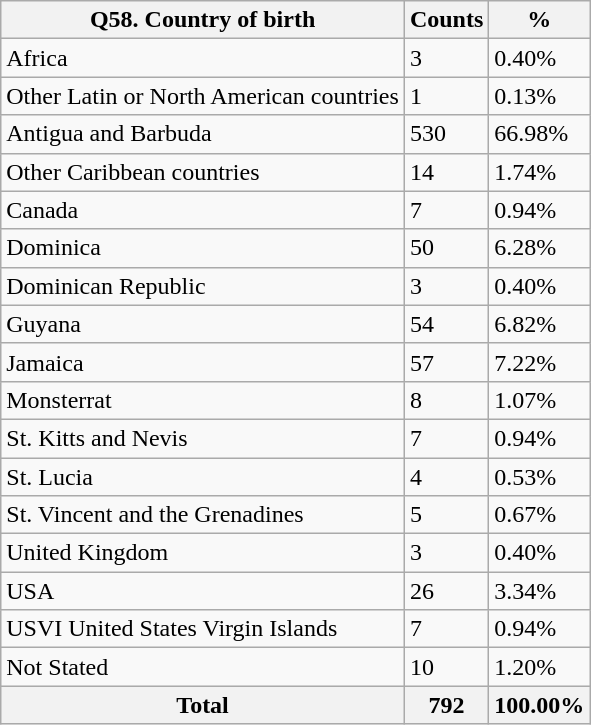<table class="wikitable sortable">
<tr>
<th>Q58. Country of birth</th>
<th>Counts</th>
<th>%</th>
</tr>
<tr>
<td>Africa</td>
<td>3</td>
<td>0.40%</td>
</tr>
<tr>
<td>Other Latin or North American countries</td>
<td>1</td>
<td>0.13%</td>
</tr>
<tr>
<td>Antigua and Barbuda</td>
<td>530</td>
<td>66.98%</td>
</tr>
<tr>
<td>Other Caribbean countries</td>
<td>14</td>
<td>1.74%</td>
</tr>
<tr>
<td>Canada</td>
<td>7</td>
<td>0.94%</td>
</tr>
<tr>
<td>Dominica</td>
<td>50</td>
<td>6.28%</td>
</tr>
<tr>
<td>Dominican Republic</td>
<td>3</td>
<td>0.40%</td>
</tr>
<tr>
<td>Guyana</td>
<td>54</td>
<td>6.82%</td>
</tr>
<tr>
<td>Jamaica</td>
<td>57</td>
<td>7.22%</td>
</tr>
<tr>
<td>Monsterrat</td>
<td>8</td>
<td>1.07%</td>
</tr>
<tr>
<td>St. Kitts and Nevis</td>
<td>7</td>
<td>0.94%</td>
</tr>
<tr>
<td>St. Lucia</td>
<td>4</td>
<td>0.53%</td>
</tr>
<tr>
<td>St. Vincent and the Grenadines</td>
<td>5</td>
<td>0.67%</td>
</tr>
<tr>
<td>United Kingdom</td>
<td>3</td>
<td>0.40%</td>
</tr>
<tr>
<td>USA</td>
<td>26</td>
<td>3.34%</td>
</tr>
<tr>
<td>USVI United States Virgin Islands</td>
<td>7</td>
<td>0.94%</td>
</tr>
<tr>
<td>Not Stated</td>
<td>10</td>
<td>1.20%</td>
</tr>
<tr>
<th>Total</th>
<th>792</th>
<th>100.00%</th>
</tr>
</table>
